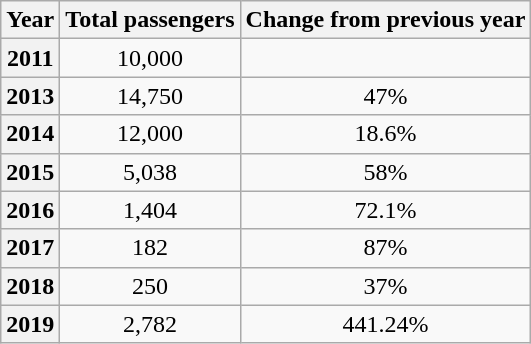<table class="wikitable" style="text-align: center;">
<tr>
<th>Year</th>
<th>Total passengers</th>
<th>Change from previous year</th>
</tr>
<tr>
<th>2011</th>
<td>10,000</td>
<td></td>
</tr>
<tr>
<th>2013</th>
<td>14,750</td>
<td> 47%</td>
</tr>
<tr>
<th>2014</th>
<td>12,000</td>
<td> 18.6%</td>
</tr>
<tr>
<th>2015</th>
<td>5,038</td>
<td> 58%</td>
</tr>
<tr>
<th>2016</th>
<td>1,404</td>
<td> 72.1%</td>
</tr>
<tr>
<th>2017</th>
<td>182</td>
<td> 87%</td>
</tr>
<tr>
<th>2018</th>
<td>250</td>
<td> 37%</td>
</tr>
<tr>
<th>2019</th>
<td>2,782</td>
<td> 441.24%</td>
</tr>
</table>
